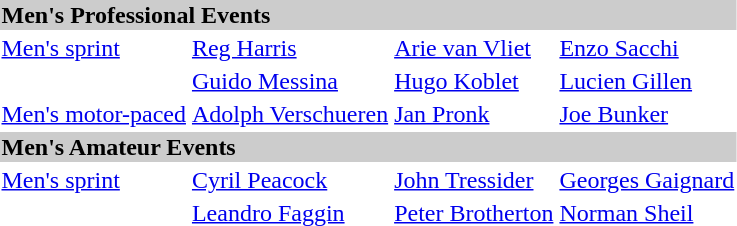<table>
<tr bgcolor="#cccccc">
<td colspan=7><strong>Men's Professional Events</strong></td>
</tr>
<tr>
<td><a href='#'>Men's sprint</a> <br></td>
<td><a href='#'>Reg Harris</a><br></td>
<td><a href='#'>Arie van Vliet</a><br></td>
<td><a href='#'>Enzo Sacchi</a><br></td>
</tr>
<tr>
<td><br></td>
<td><a href='#'>Guido Messina</a><br></td>
<td><a href='#'>Hugo Koblet</a><br></td>
<td><a href='#'>Lucien Gillen</a><br></td>
</tr>
<tr>
<td><a href='#'>Men's motor-paced</a><br></td>
<td><a href='#'>Adolph Verschueren</a><br></td>
<td><a href='#'>Jan Pronk</a><br></td>
<td><a href='#'>Joe Bunker</a><br></td>
</tr>
<tr bgcolor="#cccccc">
<td colspan=7><strong>Men's Amateur Events</strong></td>
</tr>
<tr>
<td><a href='#'>Men's sprint</a> <br></td>
<td><a href='#'>Cyril Peacock</a> <br></td>
<td><a href='#'>John Tressider</a> <br></td>
<td><a href='#'>Georges Gaignard</a> <br></td>
</tr>
<tr>
<td><br></td>
<td><a href='#'>Leandro Faggin</a><br></td>
<td><a href='#'>Peter Brotherton</a><br></td>
<td><a href='#'>Norman Sheil</a><br></td>
</tr>
</table>
